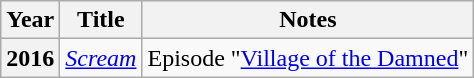<table class="wikitable plainrowheaders">
<tr>
<th scope="col">Year</th>
<th scope="col">Title</th>
<th scope="col">Notes</th>
</tr>
<tr>
<th scope="row">2016</th>
<td><em><a href='#'>Scream</a></em></td>
<td>Episode "<a href='#'>Village of the Damned</a>"</td>
</tr>
</table>
